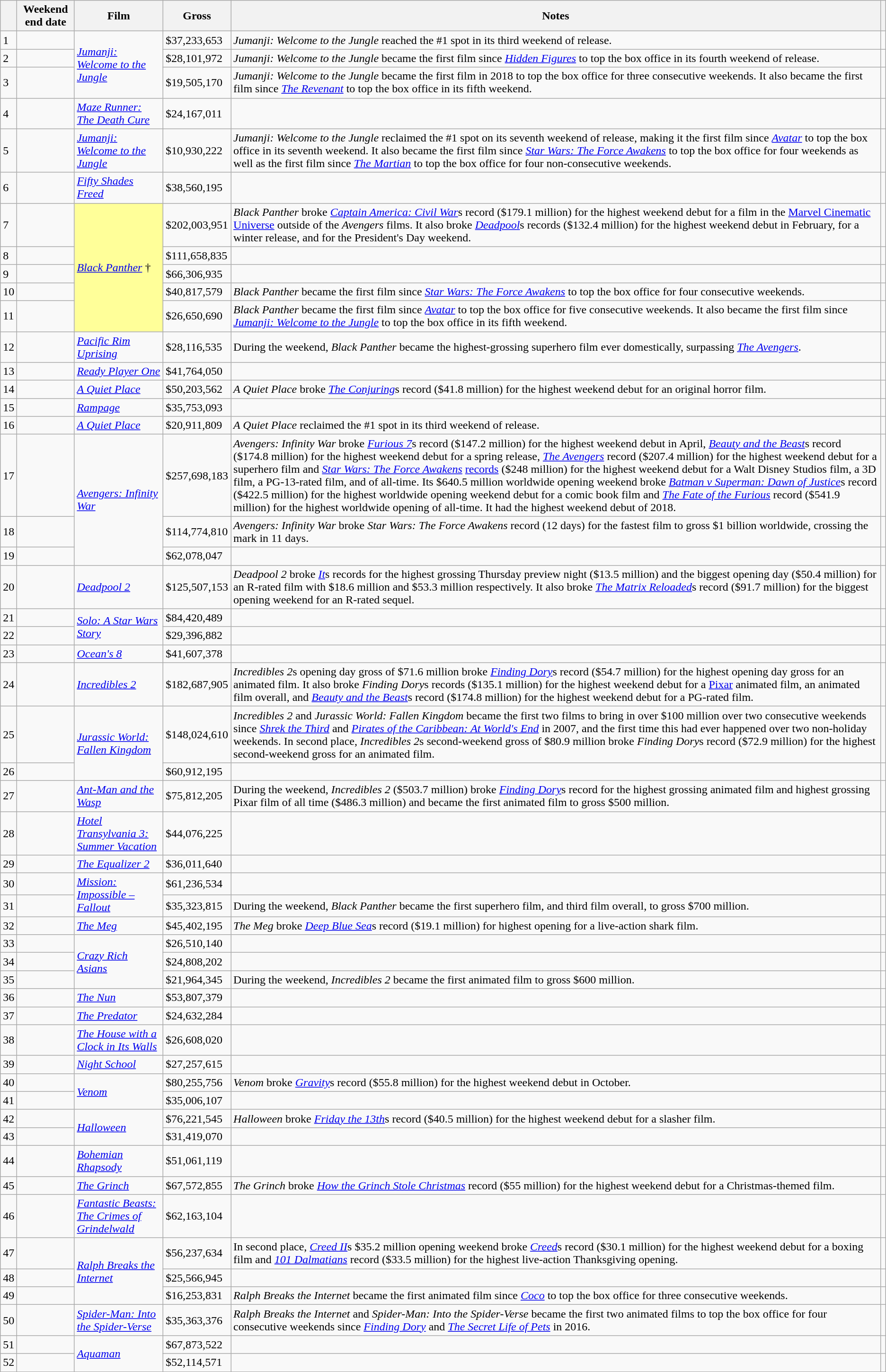<table class="wikitable sortable">
<tr>
<th></th>
<th>Weekend end date</th>
<th>Film</th>
<th>Gross</th>
<th>Notes</th>
<th class="unsortable"></th>
</tr>
<tr>
<td>1</td>
<td></td>
<td rowspan="3"><em><a href='#'>Jumanji: Welcome to the Jungle</a></em></td>
<td>$37,233,653</td>
<td><em>Jumanji: Welcome to the Jungle</em> reached the #1 spot in its third weekend of release.</td>
<td></td>
</tr>
<tr>
<td>2</td>
<td></td>
<td>$28,101,972</td>
<td><em>Jumanji: Welcome to the Jungle</em> became the first film since <em><a href='#'>Hidden Figures</a></em> to top the box office in its fourth weekend of release.</td>
<td></td>
</tr>
<tr>
<td>3</td>
<td></td>
<td>$19,505,170</td>
<td><em>Jumanji: Welcome to the Jungle</em> became the first film in 2018 to top the box office for three consecutive weekends. It also became the first film since <em><a href='#'>The Revenant</a></em> to top the box office in its fifth weekend.</td>
<td></td>
</tr>
<tr>
<td>4</td>
<td></td>
<td><em><a href='#'>Maze Runner: The Death Cure</a></em></td>
<td>$24,167,011</td>
<td></td>
<td></td>
</tr>
<tr>
<td>5</td>
<td></td>
<td><em><a href='#'>Jumanji: Welcome to the Jungle</a></em></td>
<td>$10,930,222</td>
<td><em>Jumanji: Welcome to the Jungle</em> reclaimed the #1 spot on its seventh weekend of release, making it the first film since <em><a href='#'>Avatar</a></em> to top the box office in its seventh weekend. It also became the first film since <em><a href='#'>Star Wars: The Force Awakens</a></em> to top the box office for four weekends as well as the first film since <em><a href='#'>The Martian</a></em> to top the box office for four non-consecutive weekends.</td>
<td></td>
</tr>
<tr>
<td>6</td>
<td></td>
<td><em><a href='#'>Fifty Shades Freed</a></em></td>
<td>$38,560,195</td>
<td></td>
<td></td>
</tr>
<tr>
<td>7</td>
<td></td>
<td rowspan="5" style="background-color:#FFFF99"><em><a href='#'>Black Panther</a></em> †</td>
<td>$202,003,951</td>
<td><em>Black Panther</em> broke <em><a href='#'>Captain America: Civil War</a></em>s record ($179.1 million) for the highest weekend debut for a film in the <a href='#'>Marvel Cinematic Universe</a> outside of the <em>Avengers</em> films. It also broke <em><a href='#'>Deadpool</a></em>s records ($132.4 million) for the highest weekend debut in February, for a winter release, and for the President's Day weekend.</td>
<td></td>
</tr>
<tr>
<td>8</td>
<td></td>
<td>$111,658,835</td>
<td></td>
<td></td>
</tr>
<tr>
<td>9</td>
<td></td>
<td>$66,306,935</td>
<td></td>
<td></td>
</tr>
<tr>
<td>10</td>
<td></td>
<td>$40,817,579</td>
<td><em>Black Panther</em> became the first film since <em><a href='#'>Star Wars: The Force Awakens</a></em> to top the box office for four consecutive weekends.</td>
<td></td>
</tr>
<tr>
<td>11</td>
<td></td>
<td>$26,650,690</td>
<td><em>Black Panther</em> became the first film since <em><a href='#'>Avatar</a></em> to top the box office for five consecutive weekends. It also became the first film since <em><a href='#'>Jumanji: Welcome to the Jungle</a></em> to top the box office in its fifth weekend.</td>
<td></td>
</tr>
<tr>
<td>12</td>
<td></td>
<td><em><a href='#'>Pacific Rim Uprising</a></em></td>
<td>$28,116,535</td>
<td>During the weekend, <em>Black Panther</em> became the highest-grossing superhero film ever domestically, surpassing <em><a href='#'>The Avengers</a></em>.</td>
<td></td>
</tr>
<tr>
<td>13</td>
<td></td>
<td><em><a href='#'>Ready Player One</a></em></td>
<td>$41,764,050</td>
<td></td>
<td></td>
</tr>
<tr>
<td>14</td>
<td></td>
<td><em><a href='#'>A Quiet Place</a></em></td>
<td>$50,203,562</td>
<td><em>A Quiet Place</em> broke <em><a href='#'>The Conjuring</a></em>s record ($41.8 million) for the highest weekend debut for an original horror film.</td>
<td></td>
</tr>
<tr>
<td>15</td>
<td></td>
<td><em><a href='#'>Rampage</a></em></td>
<td>$35,753,093</td>
<td></td>
<td></td>
</tr>
<tr>
<td>16</td>
<td></td>
<td><em><a href='#'>A Quiet Place</a></em></td>
<td>$20,911,809</td>
<td><em>A Quiet Place</em> reclaimed the #1 spot in its third weekend of release.</td>
<td></td>
</tr>
<tr>
<td>17</td>
<td></td>
<td rowspan="3"><em><a href='#'>Avengers: Infinity War</a></em></td>
<td>$257,698,183</td>
<td><em>Avengers: Infinity War</em> broke <em><a href='#'>Furious 7</a></em>s record ($147.2 million) for the highest weekend debut in April, <em><a href='#'>Beauty and the Beast</a></em>s record ($174.8 million) for the highest weekend debut for a spring release, <em><a href='#'>The Avengers</a></em> record ($207.4 million) for the highest weekend debut for a superhero film and <em><a href='#'>Star Wars: The Force Awakens</a></em> <a href='#'>records</a> ($248 million) for the highest weekend debut for a Walt Disney Studios film, a 3D film, a PG-13-rated film, and of all-time. Its $640.5 million worldwide opening weekend broke <em><a href='#'>Batman v Superman: Dawn of Justice</a></em>s record ($422.5 million) for the highest worldwide opening weekend debut for a comic book film and <em><a href='#'>The Fate of the Furious</a></em> record ($541.9 million) for the highest worldwide opening of all-time. It had the highest weekend debut of 2018.</td>
<td></td>
</tr>
<tr>
<td>18</td>
<td></td>
<td>$114,774,810</td>
<td><em>Avengers: Infinity War</em> broke <em>Star Wars: The Force Awakens</em> record (12 days) for the fastest film to gross $1 billion worldwide, crossing the mark in 11 days.</td>
<td></td>
</tr>
<tr>
<td>19</td>
<td></td>
<td>$62,078,047</td>
<td></td>
<td></td>
</tr>
<tr>
<td>20</td>
<td></td>
<td><em><a href='#'>Deadpool 2</a></em></td>
<td>$125,507,153</td>
<td><em>Deadpool 2</em> broke <em><a href='#'>It</a></em>s records for the highest grossing Thursday preview night ($13.5 million) and the biggest opening day ($50.4 million) for an R-rated film with $18.6 million and $53.3 million respectively. It also broke <em><a href='#'>The Matrix Reloaded</a></em>s record ($91.7 million) for the biggest opening weekend for an R-rated sequel.</td>
<td></td>
</tr>
<tr>
<td>21</td>
<td></td>
<td rowspan="2"><em><a href='#'>Solo: A Star Wars Story</a></em></td>
<td>$84,420,489</td>
<td></td>
<td></td>
</tr>
<tr>
<td>22</td>
<td></td>
<td>$29,396,882</td>
<td></td>
<td></td>
</tr>
<tr>
<td>23</td>
<td></td>
<td><em><a href='#'>Ocean's 8</a></em></td>
<td>$41,607,378</td>
<td></td>
<td></td>
</tr>
<tr>
<td>24</td>
<td></td>
<td><em><a href='#'>Incredibles 2</a></em></td>
<td>$182,687,905</td>
<td><em>Incredibles 2</em>s opening day gross of $71.6 million broke <em><a href='#'>Finding Dory</a></em>s record ($54.7 million) for the highest opening day gross for an animated film. It also broke <em>Finding Dory</em>s records ($135.1 million) for the highest weekend debut for a <a href='#'>Pixar</a> animated film, an animated film overall, and <em><a href='#'>Beauty and the Beast</a></em>s record ($174.8 million) for the highest weekend debut for a PG-rated film.</td>
<td></td>
</tr>
<tr>
<td>25</td>
<td></td>
<td rowspan="2"><em><a href='#'>Jurassic World: Fallen Kingdom</a></em></td>
<td>$148,024,610</td>
<td><em>Incredibles 2</em> and <em>Jurassic World: Fallen Kingdom</em> became the first two films to bring in over $100 million over two consecutive weekends since <em><a href='#'>Shrek the Third</a></em> and <em><a href='#'>Pirates of the Caribbean: At World's End</a></em> in 2007, and the first time this had ever happened over two non-holiday weekends. In second place, <em>Incredibles 2</em>s second-weekend gross of $80.9 million broke <em>Finding Dory</em>s record ($72.9 million) for the highest second-weekend gross for an animated film.</td>
<td></td>
</tr>
<tr>
<td>26</td>
<td></td>
<td>$60,912,195</td>
<td></td>
<td></td>
</tr>
<tr>
<td>27</td>
<td></td>
<td><em><a href='#'>Ant-Man and the Wasp</a></em></td>
<td>$75,812,205</td>
<td>During the weekend, <em>Incredibles 2</em> ($503.7 million) broke <em><a href='#'>Finding Dory</a></em>s record for the highest grossing animated film and highest grossing Pixar film of all time ($486.3 million) and became the first animated film to gross $500 million.</td>
<td></td>
</tr>
<tr>
<td>28</td>
<td></td>
<td><em><a href='#'>Hotel Transylvania 3: Summer Vacation</a></em></td>
<td>$44,076,225</td>
<td></td>
<td></td>
</tr>
<tr>
<td>29</td>
<td></td>
<td><em><a href='#'>The Equalizer 2</a></em></td>
<td>$36,011,640</td>
<td></td>
<td></td>
</tr>
<tr>
<td>30</td>
<td></td>
<td rowspan="2"><em><a href='#'>Mission: Impossible – Fallout</a></em></td>
<td>$61,236,534</td>
<td></td>
<td></td>
</tr>
<tr>
<td>31</td>
<td></td>
<td>$35,323,815</td>
<td>During the weekend, <em>Black Panther</em> became the first superhero film, and third film overall, to gross $700 million.</td>
<td></td>
</tr>
<tr>
<td>32</td>
<td></td>
<td><em><a href='#'>The Meg</a></em></td>
<td>$45,402,195</td>
<td><em>The Meg</em> broke <em><a href='#'>Deep Blue Sea</a></em>s record ($19.1 million) for highest opening for a live-action shark film.</td>
<td></td>
</tr>
<tr>
<td>33</td>
<td></td>
<td rowspan="3"><em><a href='#'>Crazy Rich Asians</a></em></td>
<td>$26,510,140</td>
<td></td>
<td></td>
</tr>
<tr>
<td>34</td>
<td></td>
<td>$24,808,202</td>
<td></td>
<td></td>
</tr>
<tr>
<td>35</td>
<td></td>
<td>$21,964,345</td>
<td>During the weekend, <em>Incredibles 2</em> became the first animated film to gross $600 million.</td>
<td></td>
</tr>
<tr>
<td>36</td>
<td></td>
<td><em><a href='#'>The Nun</a></em></td>
<td>$53,807,379</td>
<td></td>
<td></td>
</tr>
<tr>
<td>37</td>
<td></td>
<td><em><a href='#'>The Predator</a></em></td>
<td>$24,632,284</td>
<td></td>
<td></td>
</tr>
<tr>
<td>38</td>
<td></td>
<td><em><a href='#'>The House with a Clock in Its Walls</a></em></td>
<td>$26,608,020</td>
<td></td>
<td></td>
</tr>
<tr>
<td>39</td>
<td></td>
<td><em><a href='#'>Night School</a></em></td>
<td>$27,257,615</td>
<td></td>
<td></td>
</tr>
<tr>
<td>40</td>
<td></td>
<td rowspan="2"><em><a href='#'>Venom</a></em></td>
<td>$80,255,756</td>
<td><em>Venom</em> broke <em><a href='#'>Gravity</a></em>s record ($55.8 million) for the highest weekend debut in October.</td>
<td></td>
</tr>
<tr>
<td>41</td>
<td></td>
<td>$35,006,107</td>
<td></td>
<td></td>
</tr>
<tr>
<td>42</td>
<td></td>
<td rowspan="2"><em><a href='#'>Halloween</a></em></td>
<td>$76,221,545</td>
<td><em>Halloween</em> broke <em><a href='#'>Friday the 13th</a></em>s record ($40.5 million) for the highest weekend debut for a slasher film.</td>
<td></td>
</tr>
<tr>
<td>43</td>
<td></td>
<td>$31,419,070</td>
<td></td>
<td></td>
</tr>
<tr>
<td>44</td>
<td></td>
<td><em><a href='#'>Bohemian Rhapsody</a></em></td>
<td>$51,061,119</td>
<td></td>
<td></td>
</tr>
<tr>
<td>45</td>
<td></td>
<td><em><a href='#'>The Grinch</a></em></td>
<td>$67,572,855</td>
<td><em>The Grinch</em> broke <em><a href='#'>How the Grinch Stole Christmas</a></em> record ($55 million) for the highest weekend debut for a Christmas-themed film.</td>
<td></td>
</tr>
<tr>
<td>46</td>
<td></td>
<td><em><a href='#'>Fantastic Beasts: The Crimes of Grindelwald</a></em></td>
<td>$62,163,104</td>
<td></td>
<td></td>
</tr>
<tr>
<td>47</td>
<td></td>
<td rowspan="3"><em><a href='#'>Ralph Breaks the Internet</a></em></td>
<td>$56,237,634</td>
<td>In second place, <em><a href='#'>Creed II</a></em>s $35.2 million opening weekend broke <em><a href='#'>Creed</a></em>s record ($30.1 million) for the highest weekend debut for a boxing film and <em><a href='#'>101 Dalmatians</a></em> record ($33.5 million) for the highest live-action Thanksgiving opening.</td>
<td></td>
</tr>
<tr>
<td>48</td>
<td></td>
<td>$25,566,945</td>
<td></td>
<td></td>
</tr>
<tr>
<td>49</td>
<td></td>
<td>$16,253,831</td>
<td><em>Ralph Breaks the Internet</em> became the first animated film since <em><a href='#'>Coco</a></em> to top the box office for three consecutive weekends.</td>
<td></td>
</tr>
<tr>
<td>50</td>
<td></td>
<td><em><a href='#'>Spider-Man: Into the Spider-Verse</a></em></td>
<td>$35,363,376</td>
<td><em>Ralph Breaks the Internet</em> and <em>Spider-Man: Into the Spider-Verse</em> became the first two animated films to top the box office for four consecutive weekends since <em><a href='#'>Finding Dory</a></em> and <em><a href='#'>The Secret Life of Pets</a></em> in 2016.</td>
<td></td>
</tr>
<tr>
<td>51</td>
<td></td>
<td rowspan="2"><em><a href='#'>Aquaman</a></em></td>
<td>$67,873,522</td>
<td></td>
<td></td>
</tr>
<tr>
<td>52</td>
<td></td>
<td>$52,114,571</td>
<td></td>
<td></td>
</tr>
</table>
